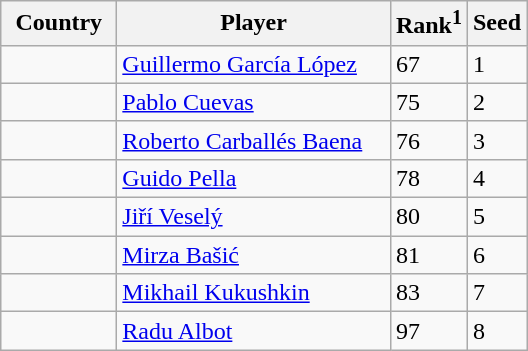<table class="sortable wikitable">
<tr>
<th width="70">Country</th>
<th width="175">Player</th>
<th>Rank<sup>1</sup></th>
<th>Seed</th>
</tr>
<tr>
<td></td>
<td><a href='#'>Guillermo García López</a></td>
<td>67</td>
<td>1</td>
</tr>
<tr>
<td></td>
<td><a href='#'>Pablo Cuevas</a></td>
<td>75</td>
<td>2</td>
</tr>
<tr>
<td></td>
<td><a href='#'>Roberto Carballés Baena</a></td>
<td>76</td>
<td>3</td>
</tr>
<tr>
<td></td>
<td><a href='#'>Guido Pella</a></td>
<td>78</td>
<td>4</td>
</tr>
<tr>
<td></td>
<td><a href='#'>Jiří Veselý</a></td>
<td>80</td>
<td>5</td>
</tr>
<tr>
<td></td>
<td><a href='#'>Mirza Bašić</a></td>
<td>81</td>
<td>6</td>
</tr>
<tr>
<td></td>
<td><a href='#'>Mikhail Kukushkin</a></td>
<td>83</td>
<td>7</td>
</tr>
<tr>
<td></td>
<td><a href='#'>Radu Albot</a></td>
<td>97</td>
<td>8</td>
</tr>
</table>
